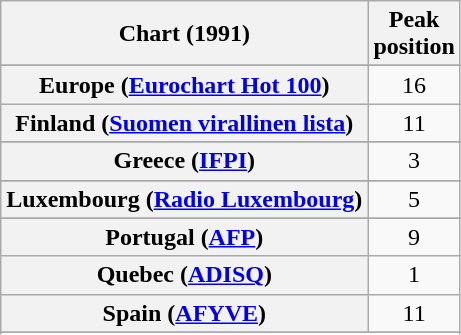<table class="wikitable sortable plainrowheaders" style="text-align:center">
<tr>
<th scope="col">Chart (1991)</th>
<th scope="col">Peak<br>position</th>
</tr>
<tr>
</tr>
<tr>
</tr>
<tr>
</tr>
<tr>
</tr>
<tr>
</tr>
<tr>
<th scope="row">Europe (<a href='#'>Eurochart Hot 100</a>)</th>
<td>16</td>
</tr>
<tr>
<th scope="row">Finland (<a href='#'>Suomen virallinen lista</a>)</th>
<td>11</td>
</tr>
<tr>
</tr>
<tr>
<th scope="row">Greece (<a href='#'>IFPI</a>)</th>
<td>3</td>
</tr>
<tr>
</tr>
<tr>
<th scope="row">Luxembourg (<a href='#'>Radio Luxembourg</a>)</th>
<td align="center">5</td>
</tr>
<tr>
</tr>
<tr>
</tr>
<tr>
<th scope="row">Portugal (<a href='#'>AFP</a>)</th>
<td>9</td>
</tr>
<tr>
<th scope="row">Quebec (<a href='#'>ADISQ</a>)</th>
<td align="center">1</td>
</tr>
<tr>
<th scope="row">Spain (<a href='#'>AFYVE</a>)</th>
<td>11</td>
</tr>
<tr>
</tr>
<tr>
</tr>
<tr>
</tr>
<tr>
</tr>
</table>
